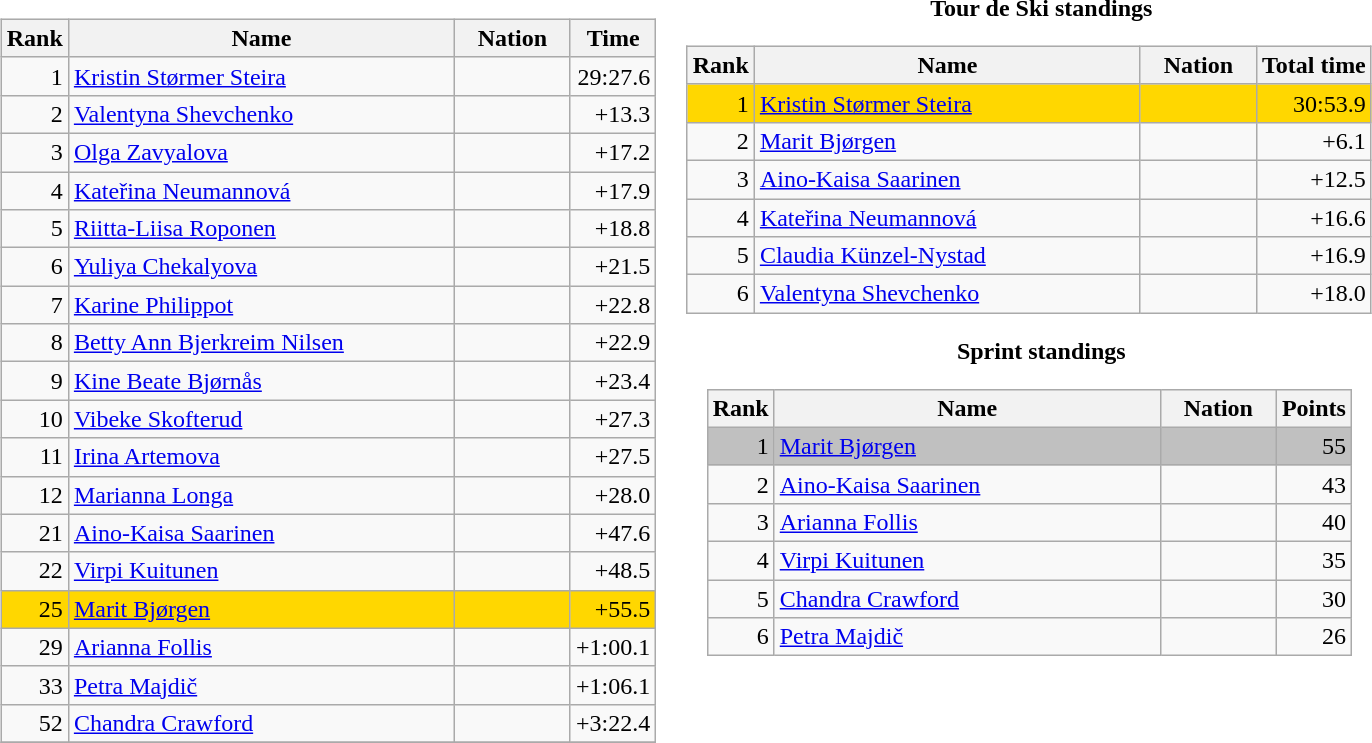<table>
<tr align="center" valign="top">
<td><br><table class="wikitable">
<tr valign="top">
<th width="20">Rank</th>
<th width="250">Name</th>
<th width="70">Nation</th>
<th>Time</th>
</tr>
<tr align="right">
<td>1</td>
<td align="left"><a href='#'>Kristin Størmer Steira</a></td>
<td align="left"></td>
<td>29:27.6</td>
</tr>
<tr align="right">
<td>2</td>
<td align="left"><a href='#'>Valentyna Shevchenko</a></td>
<td align="left"></td>
<td>+13.3</td>
</tr>
<tr align="right">
<td>3</td>
<td align="left"><a href='#'>Olga Zavyalova</a></td>
<td align="left"></td>
<td>+17.2</td>
</tr>
<tr align="right">
<td>4</td>
<td align="left"><a href='#'>Kateřina Neumannová</a></td>
<td align="left"></td>
<td>+17.9</td>
</tr>
<tr align="right">
<td>5</td>
<td align="left"><a href='#'>Riitta-Liisa Roponen</a></td>
<td align="left"></td>
<td>+18.8</td>
</tr>
<tr align="right">
<td>6</td>
<td align="left"><a href='#'>Yuliya Chekalyova</a></td>
<td align="left"></td>
<td>+21.5</td>
</tr>
<tr align="right">
<td>7</td>
<td align="left"><a href='#'>Karine Philippot</a></td>
<td align="left"></td>
<td>+22.8</td>
</tr>
<tr align="right">
<td>8</td>
<td align="left"><a href='#'>Betty Ann Bjerkreim Nilsen</a></td>
<td align="left"></td>
<td>+22.9</td>
</tr>
<tr align="right">
<td>9</td>
<td align="left"><a href='#'>Kine Beate Bjørnås</a></td>
<td align="left"></td>
<td>+23.4</td>
</tr>
<tr align="right">
<td>10</td>
<td align="left"><a href='#'>Vibeke Skofterud</a></td>
<td align="left"></td>
<td>+27.3</td>
</tr>
<tr align="right">
<td>11</td>
<td align="left"><a href='#'>Irina Artemova</a></td>
<td align="left"></td>
<td>+27.5</td>
</tr>
<tr align="right">
<td>12</td>
<td align="left"><a href='#'>Marianna Longa</a></td>
<td align="left"></td>
<td>+28.0</td>
</tr>
<tr align="right">
<td>21</td>
<td align="left"><a href='#'>Aino-Kaisa Saarinen</a></td>
<td align="left"></td>
<td>+47.6</td>
</tr>
<tr align="right">
<td>22</td>
<td align="left"><a href='#'>Virpi Kuitunen</a></td>
<td align="left"></td>
<td>+48.5</td>
</tr>
<tr align="right" bgcolor="gold">
<td>25</td>
<td align="left"><a href='#'>Marit Bjørgen</a></td>
<td align="left"></td>
<td>+55.5</td>
</tr>
<tr align="right">
<td>29</td>
<td align="left"><a href='#'>Arianna Follis</a></td>
<td align="left"></td>
<td>+1:00.1</td>
</tr>
<tr align="right">
<td>33</td>
<td align="left"><a href='#'>Petra Majdič</a></td>
<td align="left"></td>
<td>+1:06.1</td>
</tr>
<tr align="right">
<td>52</td>
<td align="left"><a href='#'>Chandra Crawford</a></td>
<td align="left"></td>
<td>+3:22.4</td>
</tr>
<tr>
</tr>
</table>
</td>
<td><br><strong>Tour de Ski standings</strong><table class="wikitable">
<tr valign="top">
<th width="20">Rank</th>
<th width="250">Name</th>
<th width="70">Nation</th>
<th>Total time</th>
</tr>
<tr align="right" bgcolor="gold">
<td>1</td>
<td align="left"><a href='#'>Kristin Størmer Steira</a></td>
<td align="left"></td>
<td>30:53.9</td>
</tr>
<tr align="right">
<td>2</td>
<td align="left"><a href='#'>Marit Bjørgen</a></td>
<td align="left"></td>
<td>+6.1</td>
</tr>
<tr align="right">
<td>3</td>
<td align="left"><a href='#'>Aino-Kaisa Saarinen</a></td>
<td align="left"></td>
<td>+12.5</td>
</tr>
<tr align="right">
<td>4</td>
<td align="left"><a href='#'>Kateřina Neumannová</a></td>
<td align="left"></td>
<td>+16.6</td>
</tr>
<tr align="right">
<td>5</td>
<td align="left"><a href='#'>Claudia Künzel-Nystad</a></td>
<td align="left"></td>
<td>+16.9</td>
</tr>
<tr align="right">
<td>6</td>
<td align="left"><a href='#'>Valentyna Shevchenko</a></td>
<td align="left"></td>
<td>+18.0</td>
</tr>
</table>
<strong>Sprint standings</strong><table class="wikitable">
<tr valign="top">
<th width="20">Rank</th>
<th width="250">Name</th>
<th width="70">Nation</th>
<th>Points</th>
</tr>
<tr align="right" bgcolor="silver">
<td>1</td>
<td align="left"><a href='#'>Marit Bjørgen</a></td>
<td align="left"></td>
<td>55</td>
</tr>
<tr align="right">
<td>2</td>
<td align="left"><a href='#'>Aino-Kaisa Saarinen</a></td>
<td align="left"></td>
<td>43</td>
</tr>
<tr align="right">
<td>3</td>
<td align="left"><a href='#'>Arianna Follis</a></td>
<td align="left"></td>
<td>40</td>
</tr>
<tr align="right">
<td>4</td>
<td align="left"><a href='#'>Virpi Kuitunen</a></td>
<td align="left"></td>
<td>35</td>
</tr>
<tr align="right">
<td>5</td>
<td align="left"><a href='#'>Chandra Crawford</a></td>
<td align="left"></td>
<td>30</td>
</tr>
<tr align="right">
<td>6</td>
<td align="left"><a href='#'>Petra Majdič</a></td>
<td align="left"></td>
<td>26</td>
</tr>
</table>
</td>
</tr>
<tr>
</tr>
</table>
